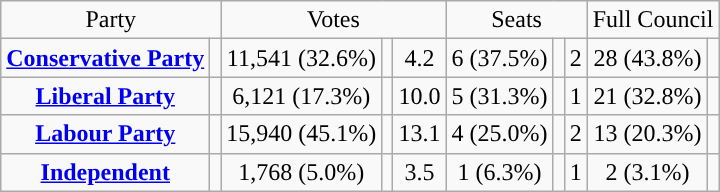<table class=wikitable style="text-align:center;">
<tr>
<td colspan=2>Party</td>
<td colspan=3>Votes</td>
<td colspan=3>Seats</td>
<td colspan=3>Full Council</td>
</tr>
<tr>
<td><strong><a href='#'>Conservative Party</a></strong></td>
<td style="background:"></td>
<td>11,541 (32.6%)</td>
<td></td>
<td> 4.2</td>
<td>6 (37.5%)</td>
<td></td>
<td> 2</td>
<td>28 (43.8%)</td>
<td></td>
</tr>
<tr>
<td><strong><a href='#'>Liberal Party</a></strong></td>
<td style="background:"></td>
<td>6,121 (17.3%)</td>
<td></td>
<td> 10.0</td>
<td>5 (31.3%)</td>
<td></td>
<td> 1</td>
<td>21 (32.8%)</td>
<td></td>
</tr>
<tr>
<td><strong><a href='#'>Labour Party</a></strong></td>
<td style="background:"></td>
<td>15,940 (45.1%)</td>
<td></td>
<td> 13.1</td>
<td>4 (25.0%)</td>
<td></td>
<td> 2</td>
<td>13 (20.3%)</td>
<td></td>
</tr>
<tr>
<td><strong><a href='#'>Independent</a></strong></td>
<td style="background:"></td>
<td>1,768 (5.0%)</td>
<td></td>
<td> 3.5</td>
<td>1 (6.3%)</td>
<td></td>
<td> 1</td>
<td>2 (3.1%)</td>
<td></td>
</tr>
</table>
